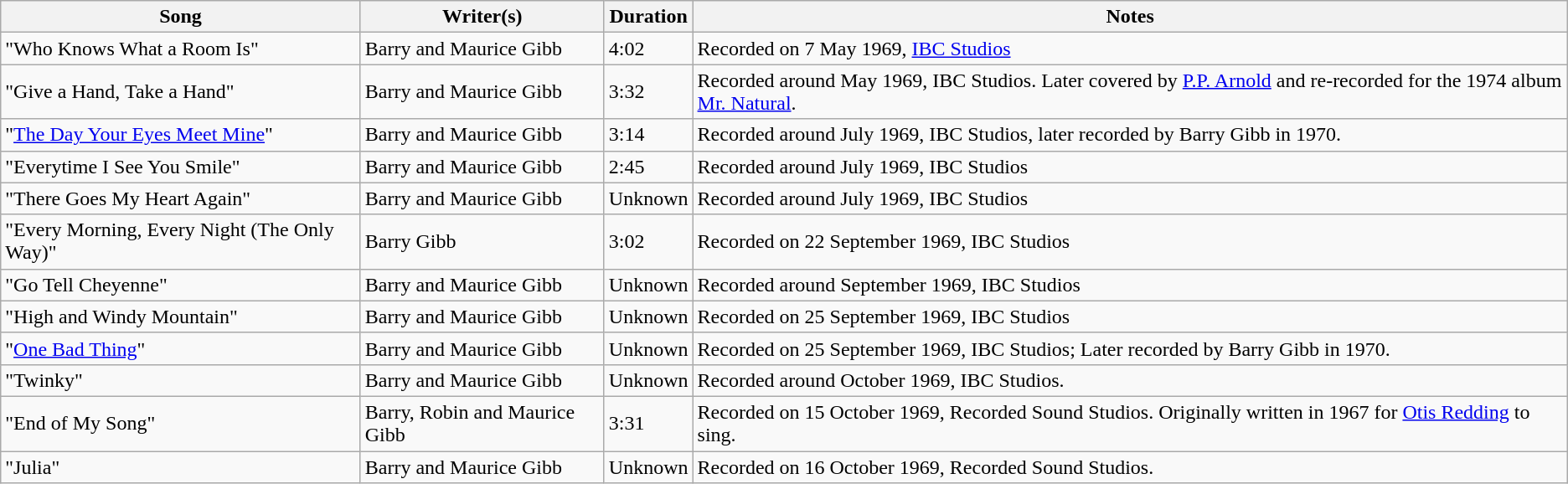<table class="wikitable">
<tr>
<th>Song</th>
<th>Writer(s)</th>
<th>Duration</th>
<th>Notes</th>
</tr>
<tr>
<td>"Who Knows What a Room Is"</td>
<td>Barry and Maurice Gibb</td>
<td>4:02</td>
<td>Recorded on 7 May 1969, <a href='#'>IBC Studios</a></td>
</tr>
<tr>
<td>"Give a Hand, Take a Hand"</td>
<td>Barry and Maurice Gibb</td>
<td>3:32</td>
<td>Recorded around May 1969, IBC Studios. Later covered by <a href='#'>P.P. Arnold</a> and re-recorded for the 1974 album <a href='#'>Mr. Natural</a>.</td>
</tr>
<tr>
<td>"<a href='#'>The Day Your Eyes Meet Mine</a>"</td>
<td>Barry and Maurice Gibb</td>
<td>3:14</td>
<td>Recorded around July 1969, IBC Studios, later recorded by Barry Gibb in 1970.</td>
</tr>
<tr>
<td>"Everytime I See You Smile"</td>
<td>Barry and Maurice Gibb</td>
<td>2:45</td>
<td>Recorded around July 1969, IBC Studios</td>
</tr>
<tr>
<td>"There Goes My Heart Again"</td>
<td>Barry and Maurice Gibb</td>
<td>Unknown</td>
<td>Recorded around July 1969, IBC Studios</td>
</tr>
<tr>
<td>"Every Morning, Every Night (The Only Way)"</td>
<td>Barry Gibb</td>
<td>3:02</td>
<td>Recorded on 22 September 1969, IBC Studios</td>
</tr>
<tr>
<td>"Go Tell Cheyenne"</td>
<td>Barry and Maurice Gibb</td>
<td>Unknown</td>
<td>Recorded around September 1969, IBC Studios</td>
</tr>
<tr>
<td>"High and Windy Mountain"</td>
<td>Barry and Maurice Gibb</td>
<td>Unknown</td>
<td>Recorded on 25 September 1969, IBC Studios</td>
</tr>
<tr>
<td>"<a href='#'>One Bad Thing</a>"</td>
<td>Barry and Maurice Gibb</td>
<td>Unknown</td>
<td>Recorded on 25 September 1969, IBC Studios; Later recorded by Barry Gibb in 1970.</td>
</tr>
<tr>
<td>"Twinky"</td>
<td>Barry and Maurice Gibb</td>
<td>Unknown</td>
<td>Recorded around October 1969, IBC Studios.</td>
</tr>
<tr>
<td>"End of My Song"</td>
<td>Barry, Robin and Maurice Gibb</td>
<td>3:31</td>
<td>Recorded on 15 October 1969, Recorded Sound Studios. Originally written in 1967 for <a href='#'>Otis Redding</a> to sing.</td>
</tr>
<tr>
<td>"Julia"</td>
<td>Barry and Maurice Gibb</td>
<td>Unknown</td>
<td>Recorded on 16 October 1969, Recorded Sound Studios.</td>
</tr>
</table>
